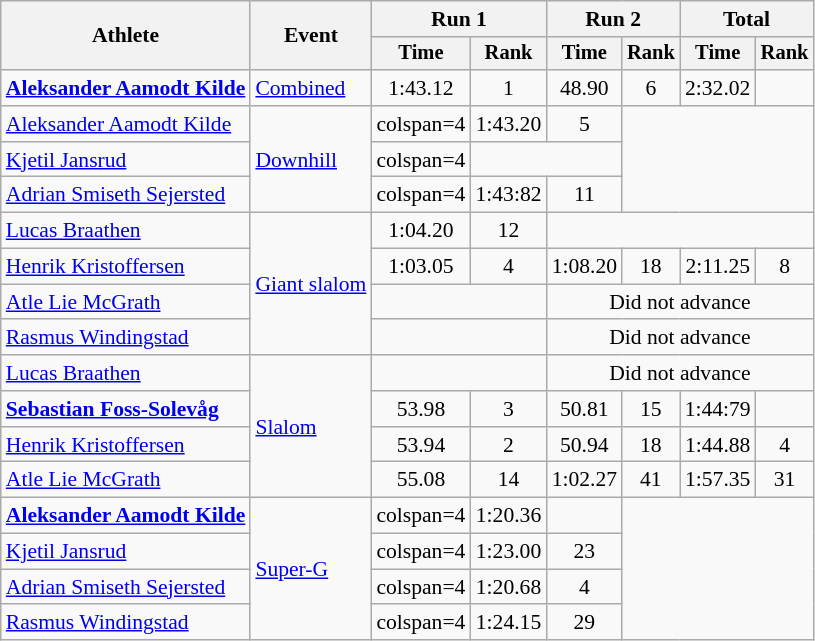<table class=wikitable style="font-size:90%; text-align:center">
<tr>
<th rowspan=2>Athlete</th>
<th rowspan=2>Event</th>
<th colspan=2>Run 1</th>
<th colspan=2>Run 2</th>
<th colspan=2>Total</th>
</tr>
<tr style="font-size:95%">
<th>Time</th>
<th>Rank</th>
<th>Time</th>
<th>Rank</th>
<th>Time</th>
<th>Rank</th>
</tr>
<tr>
<td align=left><strong><a href='#'>Aleksander Aamodt Kilde</a></strong></td>
<td align=left><a href='#'>Combined</a></td>
<td>1:43.12</td>
<td>1</td>
<td>48.90</td>
<td>6</td>
<td>2:32.02</td>
<td></td>
</tr>
<tr>
<td align=left><a href='#'>Aleksander Aamodt Kilde</a></td>
<td align=left rowspan=3><a href='#'>Downhill</a></td>
<td>colspan=4 </td>
<td>1:43.20</td>
<td>5</td>
</tr>
<tr>
<td align=left><a href='#'>Kjetil Jansrud</a></td>
<td>colspan=4 </td>
<td colspan=2></td>
</tr>
<tr>
<td align=left><a href='#'>Adrian Smiseth Sejersted</a></td>
<td>colspan=4 </td>
<td>1:43:82</td>
<td>11</td>
</tr>
<tr>
<td align=left><a href='#'>Lucas Braathen</a></td>
<td align=left rowspan=4><a href='#'>Giant slalom</a></td>
<td>1:04.20</td>
<td>12</td>
<td colspan=4></td>
</tr>
<tr>
<td align=left><a href='#'>Henrik Kristoffersen</a></td>
<td>1:03.05</td>
<td>4</td>
<td>1:08.20</td>
<td>18</td>
<td>2:11.25</td>
<td>8</td>
</tr>
<tr>
<td align=left><a href='#'>Atle Lie McGrath</a></td>
<td colspan=2></td>
<td colspan=4>Did not advance</td>
</tr>
<tr>
<td align=left><a href='#'>Rasmus Windingstad</a></td>
<td colspan=2></td>
<td colspan=4>Did not advance</td>
</tr>
<tr>
<td align=left><a href='#'>Lucas Braathen</a></td>
<td align=left rowspan=4><a href='#'>Slalom</a></td>
<td colspan=2></td>
<td colspan=4>Did not advance</td>
</tr>
<tr>
<td align=left><strong><a href='#'>Sebastian Foss-Solevåg</a></strong></td>
<td>53.98</td>
<td>3</td>
<td>50.81</td>
<td>15</td>
<td>1:44:79</td>
<td></td>
</tr>
<tr>
<td align=left><a href='#'>Henrik Kristoffersen</a></td>
<td>53.94</td>
<td>2</td>
<td>50.94</td>
<td>18</td>
<td>1:44.88</td>
<td>4</td>
</tr>
<tr>
<td align=left><a href='#'>Atle Lie McGrath</a></td>
<td>55.08</td>
<td>14</td>
<td>1:02.27</td>
<td>41</td>
<td>1:57.35</td>
<td>31</td>
</tr>
<tr>
<td align=left><strong><a href='#'>Aleksander Aamodt Kilde</a></strong></td>
<td align=left rowspan=4><a href='#'>Super-G</a></td>
<td>colspan=4 </td>
<td>1:20.36</td>
<td></td>
</tr>
<tr>
<td align=left><a href='#'>Kjetil Jansrud</a></td>
<td>colspan=4 </td>
<td>1:23.00</td>
<td>23</td>
</tr>
<tr>
<td align=left><a href='#'>Adrian Smiseth Sejersted</a></td>
<td>colspan=4 </td>
<td>1:20.68</td>
<td>4</td>
</tr>
<tr>
<td align=left><a href='#'>Rasmus Windingstad</a></td>
<td>colspan=4 </td>
<td>1:24.15</td>
<td>29</td>
</tr>
</table>
